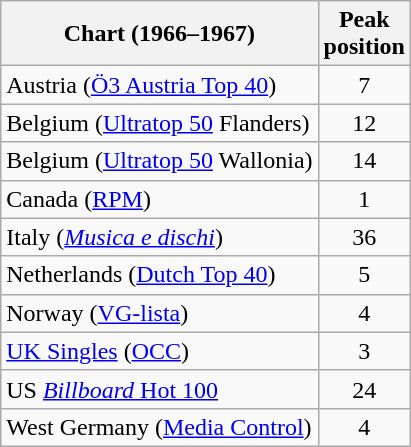<table class="wikitable sortable">
<tr>
<th align="left">Chart (1966–1967)</th>
<th align="left">Peak<br>position</th>
</tr>
<tr>
<td>Austria (<a href='#'>Ö3 Austria Top 40</a>)</td>
<td align="center">7</td>
</tr>
<tr>
<td>Belgium (<a href='#'>Ultratop 50</a> Flanders)</td>
<td align="center">12</td>
</tr>
<tr>
<td>Belgium (<a href='#'>Ultratop 50</a> Wallonia)</td>
<td align="center">14</td>
</tr>
<tr>
<td>Canada (<a href='#'>RPM</a>)</td>
<td align="center">1</td>
</tr>
<tr>
<td>Italy (<em><a href='#'>Musica e dischi</a></em>)</td>
<td align="center">36</td>
</tr>
<tr>
<td>Netherlands (<a href='#'>Dutch Top 40</a>)</td>
<td align="center">5</td>
</tr>
<tr>
<td>Norway (<a href='#'>VG-lista</a>)</td>
<td align="center">4</td>
</tr>
<tr>
<td><a href='#'>UK Singles</a> (<a href='#'>OCC</a>)</td>
<td align="center">3</td>
</tr>
<tr>
<td>US <a href='#'><em>Billboard</em> Hot 100</a></td>
<td align="center">24</td>
</tr>
<tr>
<td>West Germany (<a href='#'>Media Control</a>)</td>
<td align="center">4</td>
</tr>
</table>
